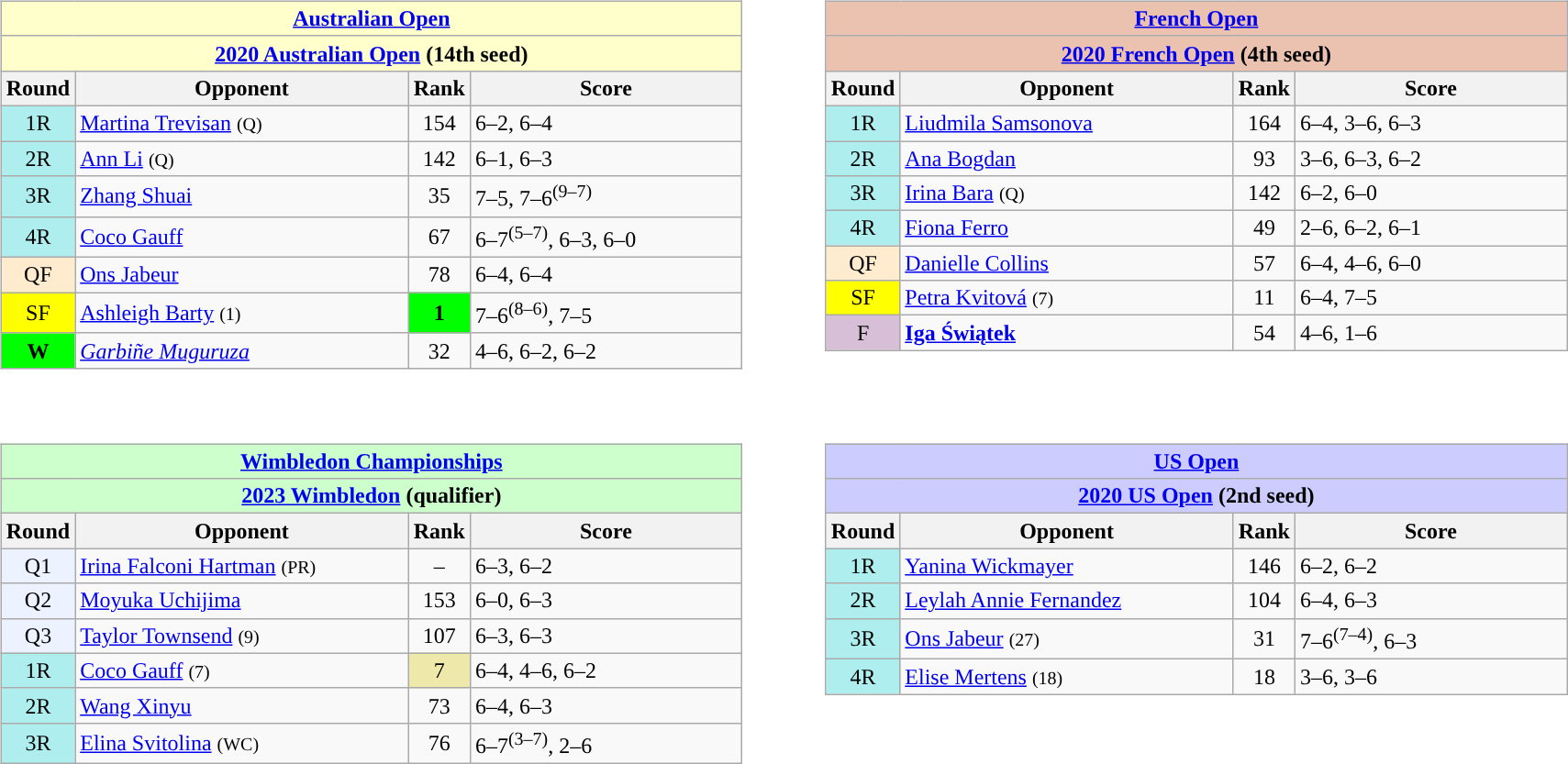<table style=width:95%>
<tr style="vertical-align:top">
<td><br><table class=wikitable style=float:left>
<tr>
<th colspan=4 style="background:#ffc;"><a href='#'>Australian Open</a></th>
</tr>
<tr>
<th colspan=4 style="background:#ffc;"><a href='#'>2020 Australian Open</a> (14th seed)</th>
</tr>
<tr>
<th width=40>Round</th>
<th width=235>Opponent</th>
<th width=20>Rank</th>
<th width=190>Score</th>
</tr>
<tr>
<td style="text-align:center; background:#afeeee;">1R</td>
<td> <a href='#'>Martina Trevisan</a> <small>(Q)</small></td>
<td style="text-align:center">154</td>
<td>6–2, 6–4</td>
</tr>
<tr>
<td style="text-align:center; background:#afeeee;">2R</td>
<td> <a href='#'>Ann Li</a> <small>(Q)</small></td>
<td style="text-align:center">142</td>
<td>6–1, 6–3</td>
</tr>
<tr>
<td style="text-align:center; background:#afeeee;">3R</td>
<td> <a href='#'>Zhang Shuai</a></td>
<td style="text-align:center">35</td>
<td>7–5, 7–6<sup>(9–7)</sup></td>
</tr>
<tr>
<td style="text-align:center; background:#afeeee;">4R</td>
<td> <a href='#'>Coco Gauff</a></td>
<td style="text-align:center">67</td>
<td>6–7<sup>(5–7)</sup>, 6–3, 6–0</td>
</tr>
<tr>
<td style="text-align:center; background:#ffebcd;">QF</td>
<td> <a href='#'>Ons Jabeur</a></td>
<td style="text-align:center">78</td>
<td>6–4, 6–4</td>
</tr>
<tr>
<td style="text-align:center; background:yellow;">SF</td>
<td> <a href='#'>Ashleigh Barty</a> <small>(1)</small></td>
<td style="text-align:center;background:lime"><strong>1</strong></td>
<td>7–6<sup>(8–6)</sup>, 7–5</td>
</tr>
<tr>
<td style="text-align:center; background:lime"><strong>W</strong></td>
<td> <em><a href='#'>Garbiñe Muguruza</a></em></td>
<td style="text-align:center">32</td>
<td>4–6, 6–2, 6–2</td>
</tr>
</table>
</td>
<td><br><table class=wikitable style=float:left>
<tr>
<th colspan=4 style="background:#ebc2af;"><a href='#'>French Open</a></th>
</tr>
<tr>
<th colspan=4 style="background:#ebc2af;"><a href='#'>2020 French Open</a> (4th seed)</th>
</tr>
<tr>
<th width=40>Round</th>
<th width=235>Opponent</th>
<th width=20>Rank</th>
<th width=190>Score</th>
</tr>
<tr>
<td style="text-align:center; background:#afeeee;">1R</td>
<td> <a href='#'>Liudmila Samsonova</a></td>
<td style="text-align:center">164</td>
<td>6–4, 3–6, 6–3</td>
</tr>
<tr>
<td style="text-align:center; background:#afeeee;">2R</td>
<td> <a href='#'>Ana Bogdan</a></td>
<td style="text-align:center">93</td>
<td>3–6, 6–3, 6–2</td>
</tr>
<tr>
<td style="text-align:center; background:#afeeee;">3R</td>
<td> <a href='#'>Irina Bara</a> <small>(Q)</small></td>
<td style="text-align:center">142</td>
<td>6–2, 6–0</td>
</tr>
<tr>
<td style="text-align:center; background:#afeeee;">4R</td>
<td> <a href='#'>Fiona Ferro</a></td>
<td style="text-align:center">49</td>
<td>2–6, 6–2, 6–1</td>
</tr>
<tr>
<td style="text-align:center; background:#ffebcd;">QF</td>
<td> <a href='#'>Danielle Collins</a></td>
<td style="text-align:center">57</td>
<td>6–4, 4–6, 6–0</td>
</tr>
<tr>
<td style="text-align:center; background:yellow;">SF</td>
<td> <a href='#'>Petra Kvitová</a> <small>(7)</small></td>
<td style="text-align:center">11</td>
<td>6–4, 7–5</td>
</tr>
<tr>
<td style="text-align:center; background:thistle">F</td>
<td> <strong><a href='#'>Iga Świątek</a></strong></td>
<td style="text-align:center">54</td>
<td>4–6, 1–6</td>
</tr>
</table>
</td>
</tr>
<tr style="vertical-align:top">
<td><br><table class=wikitable style=float:left>
<tr>
<th colspan=4 style="background:#cfc;"><a href='#'>Wimbledon Championships</a></th>
</tr>
<tr>
<th colspan=4 style="background:#cfc;"><a href='#'>2023 Wimbledon</a> (qualifier)</th>
</tr>
<tr>
<th width=40>Round</th>
<th width=235>Opponent</th>
<th width=20>Rank</th>
<th width=190>Score</th>
</tr>
<tr ->
<td align=center bgcolor=ecf2ff>Q1</td>
<td> <a href='#'>Irina Falconi Hartman</a> <small>(PR)</small></td>
<td align=center>–</td>
<td>6–3, 6–2</td>
</tr>
<tr>
<td align=center bgcolor=ecf2ff>Q2</td>
<td> <a href='#'>Moyuka Uchijima</a></td>
<td align=center>153</td>
<td>6–0, 6–3</td>
</tr>
<tr>
<td align=center bgcolor=ecf2ff>Q3</td>
<td> <a href='#'>Taylor Townsend</a> <small>(9)</small></td>
<td align=center>107</td>
<td>6–3, 6–3</td>
</tr>
<tr>
<td align=center bgcolor=afeeee>1R</td>
<td> <a href='#'>Coco Gauff</a> <small>(7)</small></td>
<td align=center bgcolor=eee8aa>7</td>
<td>6–4, 4–6, 6–2</td>
</tr>
<tr>
<td align=center bgcolor=afeeee>2R</td>
<td> <a href='#'>Wang Xinyu</a></td>
<td align=center>73</td>
<td>6–4, 6–3</td>
</tr>
<tr>
<td align=center bgcolor=afeeee>3R</td>
<td> <a href='#'>Elina Svitolina</a> <small>(WC)</small></td>
<td align=center>76</td>
<td>6–7<sup>(3–7)</sup>, 2–6</td>
</tr>
</table>
</td>
<td><br><table class=wikitable style=float:left>
<tr>
<th colspan=4 style="background:#ccf;"><a href='#'>US Open</a></th>
</tr>
<tr>
<th colspan=4 style="background:#ccf;"><a href='#'>2020 US Open</a> (2nd seed)</th>
</tr>
<tr>
<th width=40>Round</th>
<th width=235>Opponent</th>
<th width=20>Rank</th>
<th width=190>Score</th>
</tr>
<tr>
<td style="text-align:center; background:#afeeee">1R</td>
<td> <a href='#'>Yanina Wickmayer</a></td>
<td style="text-align:center">146</td>
<td>6–2, 6–2</td>
</tr>
<tr>
<td style="text-align:center; background:#afeeee">2R</td>
<td> <a href='#'>Leylah Annie Fernandez</a></td>
<td style="text-align:center">104</td>
<td>6–4, 6–3</td>
</tr>
<tr>
<td style="text-align:center; background:#afeeee">3R</td>
<td> <a href='#'>Ons Jabeur</a> <small>(27)</small></td>
<td style="text-align:center">31</td>
<td>7–6<sup>(7–4)</sup>, 6–3</td>
</tr>
<tr>
<td style="text-align:center; background:#afeeee">4R</td>
<td> <a href='#'>Elise Mertens</a> <small>(18)</small></td>
<td style="text-align:center">18</td>
<td>3–6, 3–6</td>
</tr>
</table>
</td>
</tr>
</table>
